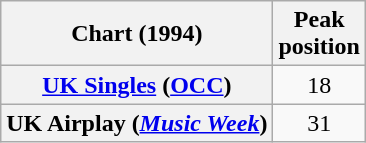<table class="wikitable sortable plainrowheaders" style="text-align:center">
<tr>
<th>Chart (1994)</th>
<th>Peak<br>position</th>
</tr>
<tr>
<th scope="row"><a href='#'>UK Singles</a> (<a href='#'>OCC</a>)</th>
<td>18</td>
</tr>
<tr>
<th scope="row">UK Airplay (<em><a href='#'>Music Week</a></em>)</th>
<td>31</td>
</tr>
</table>
